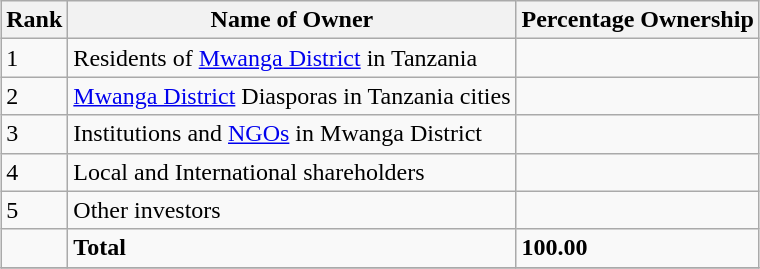<table class="wikitable sortable" style="margin-left:auto;margin-right:auto">
<tr>
<th>Rank</th>
<th>Name of Owner</th>
<th>Percentage Ownership</th>
</tr>
<tr>
<td>1</td>
<td>Residents of <a href='#'>Mwanga District</a> in Tanzania</td>
<td></td>
</tr>
<tr>
<td>2</td>
<td><a href='#'>Mwanga District</a> Diasporas in Tanzania cities</td>
<td></td>
</tr>
<tr>
<td>3</td>
<td>Institutions and <a href='#'>NGOs</a> in Mwanga District</td>
<td></td>
</tr>
<tr>
<td>4</td>
<td>Local and International shareholders</td>
<td></td>
</tr>
<tr>
<td>5</td>
<td>Other investors</td>
<td></td>
</tr>
<tr>
<td></td>
<td><strong>Total</strong></td>
<td><strong>100.00</strong></td>
</tr>
<tr>
</tr>
</table>
